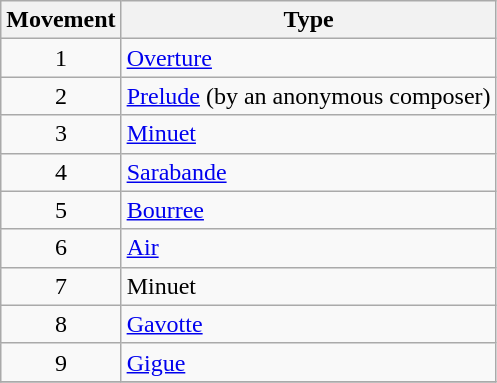<table class="wikitable" border="1">
<tr>
<th bgcolor=ececec>Movement</th>
<th bgcolor=ececec>Type</th>
</tr>
<tr>
<td align="center">1</td>
<td><a href='#'>Overture</a></td>
</tr>
<tr>
<td align="center">2</td>
<td><a href='#'>Prelude</a> (by an anonymous composer)</td>
</tr>
<tr>
<td align="center">3</td>
<td><a href='#'>Minuet</a></td>
</tr>
<tr>
<td align="center">4</td>
<td><a href='#'>Sarabande</a></td>
</tr>
<tr>
<td align="center">5</td>
<td><a href='#'>Bourree</a></td>
</tr>
<tr>
<td align="center">6</td>
<td><a href='#'>Air</a></td>
</tr>
<tr>
<td align="center">7</td>
<td>Minuet</td>
</tr>
<tr>
<td align="center">8</td>
<td><a href='#'>Gavotte</a></td>
</tr>
<tr>
<td align="center">9</td>
<td><a href='#'>Gigue</a></td>
</tr>
<tr>
</tr>
</table>
